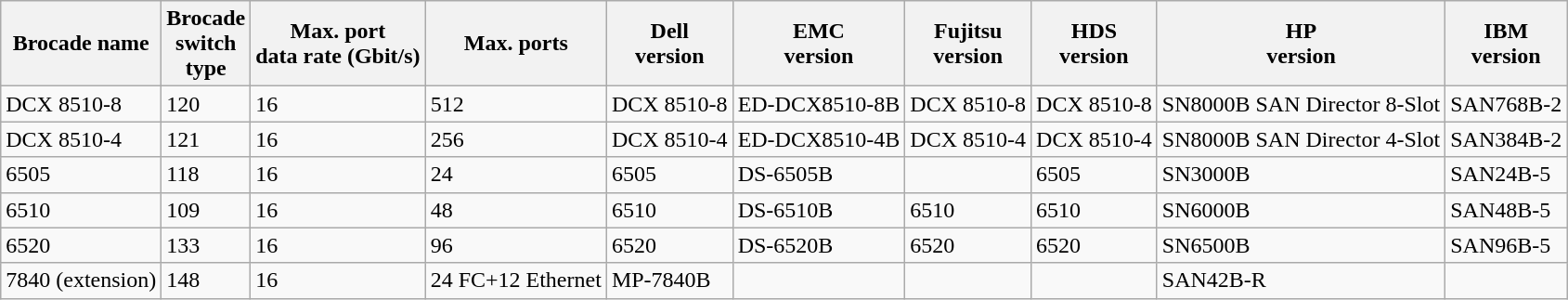<table class="wikitable">
<tr>
<th>Brocade name</th>
<th>Brocade<br>switch<br>type</th>
<th>Max. port<br> data rate (Gbit/s)</th>
<th>Max. ports</th>
<th>Dell<br> version<br></th>
<th>EMC<br> version<br></th>
<th>Fujitsu<br> version<br></th>
<th>HDS<br> version<br></th>
<th>HP <br> version<br></th>
<th>IBM <br> version<br></th>
</tr>
<tr>
<td>DCX 8510-8</td>
<td>120</td>
<td>16</td>
<td>512</td>
<td>DCX 8510-8</td>
<td>ED-DCX8510-8B</td>
<td>DCX 8510-8</td>
<td>DCX 8510-8</td>
<td>SN8000B SAN Director 8-Slot</td>
<td>SAN768B-2</td>
</tr>
<tr>
<td>DCX 8510-4</td>
<td>121</td>
<td>16</td>
<td>256</td>
<td>DCX 8510-4</td>
<td>ED-DCX8510-4B</td>
<td>DCX 8510-4</td>
<td>DCX 8510-4</td>
<td>SN8000B SAN Director 4-Slot</td>
<td>SAN384B-2</td>
</tr>
<tr>
<td>6505</td>
<td>118</td>
<td>16</td>
<td>24</td>
<td>6505</td>
<td>DS-6505B</td>
<td></td>
<td>6505</td>
<td>SN3000B</td>
<td>SAN24B-5</td>
</tr>
<tr>
<td>6510</td>
<td>109</td>
<td>16</td>
<td>48</td>
<td>6510</td>
<td>DS-6510B</td>
<td>6510</td>
<td>6510</td>
<td>SN6000B</td>
<td>SAN48B-5</td>
</tr>
<tr>
<td>6520</td>
<td>133</td>
<td>16</td>
<td>96</td>
<td>6520</td>
<td>DS-6520B</td>
<td>6520</td>
<td>6520</td>
<td>SN6500B</td>
<td>SAN96B-5</td>
</tr>
<tr>
<td>7840 (extension)</td>
<td>148</td>
<td>16</td>
<td>24 FC+12 Ethernet</td>
<td>MP-7840B</td>
<td></td>
<td></td>
<td></td>
<td>SAN42B-R</td>
</tr>
</table>
